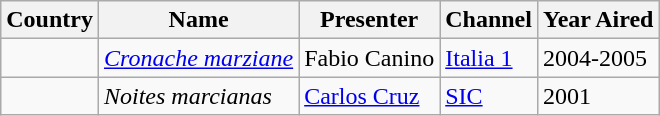<table class="wikitable">
<tr>
<th>Country</th>
<th>Name</th>
<th>Presenter</th>
<th>Channel</th>
<th>Year Aired</th>
</tr>
<tr>
<td></td>
<td><em><a href='#'>Cronache marziane</a></em></td>
<td>Fabio Canino</td>
<td><a href='#'>Italia 1</a></td>
<td>2004-2005</td>
</tr>
<tr>
<td></td>
<td><em>Noites marcianas</em></td>
<td><a href='#'>Carlos Cruz</a></td>
<td><a href='#'>SIC</a></td>
<td>2001</td>
</tr>
</table>
